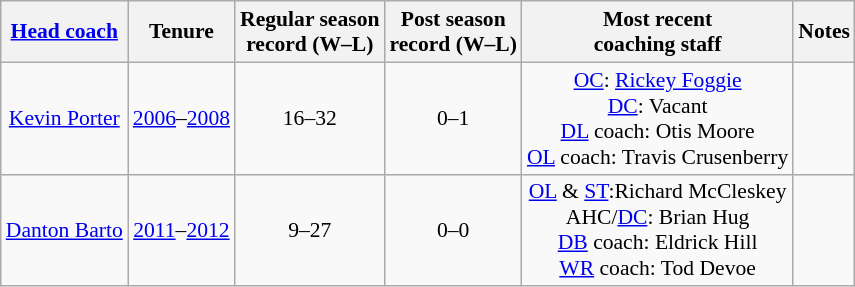<table class="wikitable" style="text-align:center; font-size:90%;">
<tr>
<th><a href='#'>Head coach</a></th>
<th>Tenure</th>
<th>Regular season<br>record (W–L)</th>
<th>Post season<br>record (W–L)</th>
<th>Most recent<br>coaching staff</th>
<th>Notes</th>
</tr>
<tr>
<td><a href='#'>Kevin Porter</a></td>
<td><a href='#'>2006</a>–<a href='#'>2008</a></td>
<td>16–32</td>
<td>0–1</td>
<td><a href='#'>OC</a>: <a href='#'>Rickey Foggie</a><br><a href='#'>DC</a>: Vacant<br><a href='#'>DL</a> coach: Otis Moore<br><a href='#'>OL</a> coach: Travis Crusenberry</td>
<td></td>
</tr>
<tr>
<td><a href='#'>Danton Barto</a></td>
<td><a href='#'>2011</a>–<a href='#'>2012</a></td>
<td>9–27</td>
<td>0–0</td>
<td><a href='#'>OL</a> & <a href='#'>ST</a>:Richard McCleskey<br> AHC/<a href='#'>DC</a>: Brian Hug<br><a href='#'>DB</a> coach: Eldrick Hill<br><a href='#'>WR</a> coach: Tod Devoe</td>
<td></td>
</tr>
</table>
